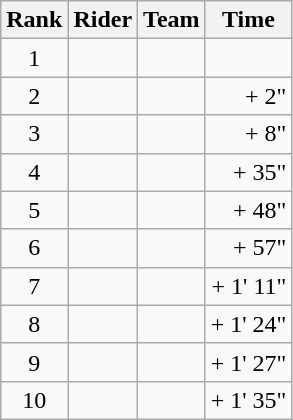<table class="wikitable">
<tr>
<th scope="col">Rank</th>
<th scope="col">Rider</th>
<th scope="col">Team</th>
<th scope="col">Time</th>
</tr>
<tr>
<td style="text-align:center;">1</td>
<td></td>
<td></td>
<td style="text-align:right;"></td>
</tr>
<tr>
<td style="text-align:center;">2</td>
<td></td>
<td></td>
<td style="text-align:right;">+ 2"</td>
</tr>
<tr>
<td style="text-align:center;">3</td>
<td></td>
<td></td>
<td style="text-align:right;">+ 8"</td>
</tr>
<tr>
<td style="text-align:center;">4</td>
<td></td>
<td></td>
<td style="text-align:right;">+ 35"</td>
</tr>
<tr>
<td style="text-align:center;">5</td>
<td></td>
<td></td>
<td style="text-align:right;">+ 48"</td>
</tr>
<tr>
<td style="text-align:center;">6</td>
<td></td>
<td></td>
<td style="text-align:right;">+ 57"</td>
</tr>
<tr>
<td style="text-align:center;">7</td>
<td></td>
<td></td>
<td style="text-align:right;">+ 1' 11"</td>
</tr>
<tr>
<td style="text-align:center;">8</td>
<td></td>
<td></td>
<td style="text-align:right;">+ 1' 24"</td>
</tr>
<tr>
<td style="text-align:center;">9</td>
<td></td>
<td></td>
<td style="text-align:right;">+ 1' 27"</td>
</tr>
<tr>
<td style="text-align:center;">10</td>
<td></td>
<td></td>
<td style="text-align:right;">+ 1' 35"</td>
</tr>
</table>
